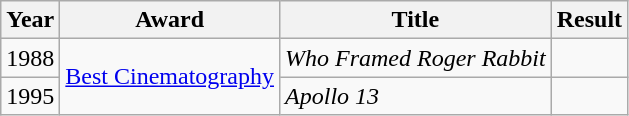<table class="wikitable">
<tr>
<th>Year</th>
<th>Award</th>
<th>Title</th>
<th>Result</th>
</tr>
<tr>
<td>1988</td>
<td rowspan=2><a href='#'>Best Cinematography</a></td>
<td><em>Who Framed Roger Rabbit</em></td>
<td></td>
</tr>
<tr>
<td>1995</td>
<td><em>Apollo 13</em></td>
<td></td>
</tr>
</table>
